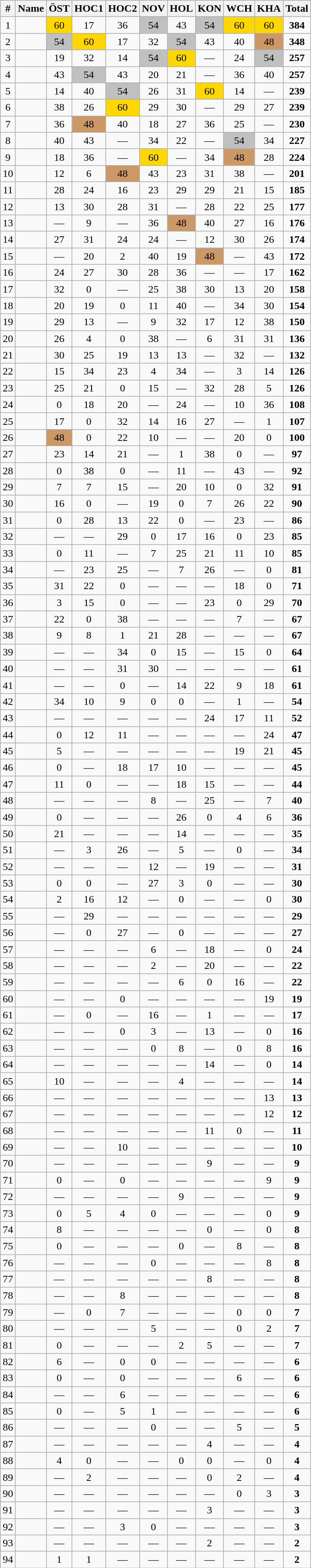<table class="wikitable sortable" style="text-align:center;">
<tr>
<th>#</th>
<th>Name</th>
<th>ÖST</th>
<th>HOC1</th>
<th>HOC2</th>
<th>NOV</th>
<th>HOL</th>
<th>KON</th>
<th>WCH</th>
<th>KHA</th>
<th>Total</th>
</tr>
<tr>
<td>1</td>
<td align="left"></td>
<td bgcolor="gold">60</td>
<td>17</td>
<td>36</td>
<td bgcolor="silver">54</td>
<td>43</td>
<td bgcolor="silver">54</td>
<td bgcolor="gold">60</td>
<td bgcolor="gold">60</td>
<td><strong>384</strong></td>
</tr>
<tr>
<td>2</td>
<td align="left"></td>
<td bgcolor="silver">54</td>
<td bgcolor="gold">60</td>
<td>17</td>
<td>32</td>
<td bgcolor="silver">54</td>
<td>43</td>
<td>40</td>
<td bgcolor=CC9966>48</td>
<td><strong>348</strong></td>
</tr>
<tr>
<td>3</td>
<td align="left"></td>
<td>19</td>
<td>32</td>
<td>14</td>
<td bgcolor="silver">54</td>
<td bgcolor="gold">60</td>
<td>—</td>
<td>24</td>
<td bgcolor="silver">54</td>
<td><strong>257</strong></td>
</tr>
<tr>
<td>4</td>
<td align="left"></td>
<td>43</td>
<td bgcolor="silver">54</td>
<td>43</td>
<td>20</td>
<td>21</td>
<td>—</td>
<td>36</td>
<td>40</td>
<td><strong>257</strong></td>
</tr>
<tr>
<td>5</td>
<td align="left"></td>
<td>14</td>
<td>40</td>
<td bgcolor="silver">54</td>
<td>26</td>
<td>31</td>
<td bgcolor="gold">60</td>
<td>14</td>
<td>—</td>
<td><strong>239</strong></td>
</tr>
<tr>
<td>6</td>
<td align="left"></td>
<td>38</td>
<td>26</td>
<td bgcolor="gold">60</td>
<td>29</td>
<td>30</td>
<td>—</td>
<td>29</td>
<td>27</td>
<td><strong>239</strong></td>
</tr>
<tr>
<td>7</td>
<td align="left"></td>
<td>36</td>
<td bgcolor=CC9966>48</td>
<td>40</td>
<td>18</td>
<td>27</td>
<td>36</td>
<td>25</td>
<td>—</td>
<td><strong>230</strong></td>
</tr>
<tr>
<td>8</td>
<td align="left"></td>
<td>40</td>
<td>43</td>
<td>—</td>
<td>34</td>
<td>22</td>
<td>—</td>
<td bgcolor="silver">54</td>
<td>34</td>
<td><strong>227</strong></td>
</tr>
<tr>
<td>9</td>
<td align="left"></td>
<td>18</td>
<td>36</td>
<td>—</td>
<td bgcolor="gold">60</td>
<td>—</td>
<td>34</td>
<td bgcolor=CC9966>48</td>
<td>28</td>
<td><strong>224</strong></td>
</tr>
<tr>
<td>10</td>
<td align="left"></td>
<td>12</td>
<td>6</td>
<td bgcolor=CC9966>48</td>
<td>43</td>
<td>23</td>
<td>31</td>
<td>38</td>
<td>—</td>
<td><strong>201</strong></td>
</tr>
<tr>
<td>11</td>
<td align="left"></td>
<td>28</td>
<td>24</td>
<td>16</td>
<td>23</td>
<td>29</td>
<td>29</td>
<td>21</td>
<td>15</td>
<td><strong>185</strong></td>
</tr>
<tr>
<td>12</td>
<td align="left"></td>
<td>13</td>
<td>30</td>
<td>28</td>
<td>31</td>
<td>—</td>
<td>28</td>
<td>22</td>
<td>25</td>
<td><strong>177</strong></td>
</tr>
<tr>
<td>13</td>
<td align="left"></td>
<td>—</td>
<td>9</td>
<td>—</td>
<td>36</td>
<td bgcolor=CC9966>48</td>
<td>40</td>
<td>27</td>
<td>16</td>
<td><strong>176</strong></td>
</tr>
<tr>
<td>14</td>
<td align="left"></td>
<td>27</td>
<td>31</td>
<td>24</td>
<td>24</td>
<td>—</td>
<td>12</td>
<td>30</td>
<td>26</td>
<td><strong>174</strong></td>
</tr>
<tr>
<td>15</td>
<td align="left"></td>
<td>—</td>
<td>20</td>
<td>2</td>
<td>40</td>
<td>19</td>
<td bgcolor="CC9966">48</td>
<td>—</td>
<td>43</td>
<td><strong>172</strong></td>
</tr>
<tr>
<td>16</td>
<td align="left"></td>
<td>24</td>
<td>27</td>
<td>30</td>
<td>28</td>
<td>36</td>
<td>—</td>
<td>—</td>
<td>17</td>
<td><strong>162</strong></td>
</tr>
<tr>
<td>17</td>
<td align="left"></td>
<td>32</td>
<td>0</td>
<td>—</td>
<td>25</td>
<td>38</td>
<td>30</td>
<td>13</td>
<td>20</td>
<td><strong>158</strong></td>
</tr>
<tr>
<td>18</td>
<td align="left"></td>
<td>20</td>
<td>19</td>
<td>0</td>
<td>11</td>
<td>40</td>
<td>—</td>
<td>34</td>
<td>30</td>
<td><strong>154</strong></td>
</tr>
<tr>
<td>19</td>
<td align="left"></td>
<td>29</td>
<td>13</td>
<td>—</td>
<td>9</td>
<td>32</td>
<td>17</td>
<td>12</td>
<td>38</td>
<td><strong>150</strong></td>
</tr>
<tr>
<td>20</td>
<td align="left"></td>
<td>26</td>
<td>4</td>
<td>0</td>
<td>38</td>
<td>—</td>
<td>6</td>
<td>31</td>
<td>31</td>
<td><strong>136</strong></td>
</tr>
<tr>
<td>21</td>
<td align="left"></td>
<td>30</td>
<td>25</td>
<td>19</td>
<td>13</td>
<td>13</td>
<td>—</td>
<td>32</td>
<td>—</td>
<td><strong>132</strong></td>
</tr>
<tr>
<td>22</td>
<td align="left"></td>
<td>15</td>
<td>34</td>
<td>23</td>
<td>4</td>
<td>34</td>
<td>—</td>
<td>3</td>
<td>14</td>
<td><strong>126</strong></td>
</tr>
<tr>
<td>23</td>
<td align="left"></td>
<td>25</td>
<td>21</td>
<td>0</td>
<td>15</td>
<td>—</td>
<td>32</td>
<td>28</td>
<td>5</td>
<td><strong>126</strong></td>
</tr>
<tr>
<td>24</td>
<td align="left"></td>
<td>0</td>
<td>18</td>
<td>20</td>
<td>—</td>
<td>24</td>
<td>—</td>
<td>10</td>
<td>36</td>
<td><strong>108</strong></td>
</tr>
<tr>
<td>25</td>
<td align="left"></td>
<td>17</td>
<td>0</td>
<td>32</td>
<td>14</td>
<td>16</td>
<td>27</td>
<td>—</td>
<td>1</td>
<td><strong>107</strong></td>
</tr>
<tr>
<td>26</td>
<td align="left"></td>
<td bgcolor=CC9966>48</td>
<td>0</td>
<td>22</td>
<td>10</td>
<td>—</td>
<td>—</td>
<td>20</td>
<td>0</td>
<td><strong>100</strong></td>
</tr>
<tr>
<td>27</td>
<td align="left"></td>
<td>23</td>
<td>14</td>
<td>21</td>
<td>—</td>
<td>1</td>
<td>38</td>
<td>0</td>
<td>—</td>
<td><strong>97</strong></td>
</tr>
<tr>
<td>28</td>
<td align="left"></td>
<td>0</td>
<td>38</td>
<td>0</td>
<td>—</td>
<td>11</td>
<td>—</td>
<td>43</td>
<td>—</td>
<td><strong>92</strong></td>
</tr>
<tr>
<td>29</td>
<td align="left"></td>
<td>7</td>
<td>7</td>
<td>15</td>
<td>—</td>
<td>20</td>
<td>10</td>
<td>0</td>
<td>32</td>
<td><strong>91</strong></td>
</tr>
<tr>
<td>30</td>
<td align="left"></td>
<td>16</td>
<td>0</td>
<td>—</td>
<td>19</td>
<td>0</td>
<td>7</td>
<td>26</td>
<td>22</td>
<td><strong>90</strong></td>
</tr>
<tr>
<td>31</td>
<td align="left"></td>
<td>0</td>
<td>28</td>
<td>13</td>
<td>22</td>
<td>0</td>
<td>—</td>
<td>23</td>
<td>—</td>
<td><strong>86</strong></td>
</tr>
<tr>
<td>32</td>
<td align="left"></td>
<td>—</td>
<td>—</td>
<td>29</td>
<td>0</td>
<td>17</td>
<td>16</td>
<td>0</td>
<td>23</td>
<td><strong>85</strong></td>
</tr>
<tr>
<td>33</td>
<td align="left"></td>
<td>0</td>
<td>11</td>
<td>—</td>
<td>7</td>
<td>25</td>
<td>21</td>
<td>11</td>
<td>10</td>
<td><strong>85</strong></td>
</tr>
<tr>
<td>34</td>
<td align="left"></td>
<td>—</td>
<td>23</td>
<td>25</td>
<td>—</td>
<td>7</td>
<td>26</td>
<td>—</td>
<td>0</td>
<td><strong>81</strong></td>
</tr>
<tr>
<td>35</td>
<td align="left"></td>
<td>31</td>
<td>22</td>
<td>0</td>
<td>—</td>
<td>—</td>
<td>—</td>
<td>18</td>
<td>0</td>
<td><strong>71</strong></td>
</tr>
<tr>
<td>36</td>
<td align="left"></td>
<td>3</td>
<td>15</td>
<td>0</td>
<td>—</td>
<td>—</td>
<td>23</td>
<td>0</td>
<td>29</td>
<td><strong>70</strong></td>
</tr>
<tr>
<td>37</td>
<td align="left"></td>
<td>22</td>
<td>0</td>
<td>38</td>
<td>—</td>
<td>—</td>
<td>—</td>
<td>7</td>
<td>—</td>
<td><strong>67</strong></td>
</tr>
<tr>
<td>38</td>
<td align="left"></td>
<td>9</td>
<td>8</td>
<td>1</td>
<td>21</td>
<td>28</td>
<td>—</td>
<td>—</td>
<td>—</td>
<td><strong>67</strong></td>
</tr>
<tr>
<td>39</td>
<td align="left"></td>
<td>—</td>
<td>—</td>
<td>34</td>
<td>0</td>
<td>15</td>
<td>—</td>
<td>15</td>
<td>0</td>
<td><strong>64</strong></td>
</tr>
<tr>
<td>40</td>
<td align="left"></td>
<td>—</td>
<td>—</td>
<td>31</td>
<td>30</td>
<td>—</td>
<td>—</td>
<td>—</td>
<td>—</td>
<td><strong>61</strong></td>
</tr>
<tr>
<td>41</td>
<td align="left"></td>
<td>—</td>
<td>—</td>
<td>0</td>
<td>—</td>
<td>14</td>
<td>22</td>
<td>9</td>
<td>18</td>
<td><strong>61</strong></td>
</tr>
<tr>
<td>42</td>
<td align="left"></td>
<td>34</td>
<td>10</td>
<td>9</td>
<td>0</td>
<td>0</td>
<td>—</td>
<td>1</td>
<td>—</td>
<td><strong>54</strong></td>
</tr>
<tr>
<td>43</td>
<td align="left"></td>
<td>—</td>
<td>—</td>
<td>—</td>
<td>—</td>
<td>—</td>
<td>24</td>
<td>17</td>
<td>11</td>
<td><strong>52</strong></td>
</tr>
<tr>
<td>44</td>
<td align="left"></td>
<td>0</td>
<td>12</td>
<td>11</td>
<td>—</td>
<td>—</td>
<td>—</td>
<td>—</td>
<td>24</td>
<td><strong>47</strong></td>
</tr>
<tr>
<td>45</td>
<td align="left"></td>
<td>5</td>
<td>—</td>
<td>—</td>
<td>—</td>
<td>—</td>
<td>—</td>
<td>19</td>
<td>21</td>
<td><strong>45</strong></td>
</tr>
<tr>
<td>46</td>
<td align="left"></td>
<td>0</td>
<td>—</td>
<td>18</td>
<td>17</td>
<td>10</td>
<td>—</td>
<td>—</td>
<td>—</td>
<td><strong>45</strong></td>
</tr>
<tr>
<td>47</td>
<td align="left"></td>
<td>11</td>
<td>0</td>
<td>—</td>
<td>—</td>
<td>18</td>
<td>15</td>
<td>—</td>
<td>—</td>
<td><strong>44</strong></td>
</tr>
<tr>
<td>48</td>
<td align="left"></td>
<td>—</td>
<td>—</td>
<td>—</td>
<td>8</td>
<td>—</td>
<td>25</td>
<td>—</td>
<td>7</td>
<td><strong>40</strong></td>
</tr>
<tr>
<td>49</td>
<td align="left"></td>
<td>0</td>
<td>—</td>
<td>—</td>
<td>—</td>
<td>26</td>
<td>0</td>
<td>4</td>
<td>6</td>
<td><strong>36</strong></td>
</tr>
<tr>
<td>50</td>
<td align="left"></td>
<td>21</td>
<td>—</td>
<td>—</td>
<td>—</td>
<td>14</td>
<td>—</td>
<td>—</td>
<td>—</td>
<td><strong>35</strong></td>
</tr>
<tr>
<td>51</td>
<td align="left"></td>
<td>—</td>
<td>3</td>
<td>26</td>
<td>—</td>
<td>5</td>
<td>—</td>
<td>0</td>
<td>—</td>
<td><strong>34</strong></td>
</tr>
<tr>
<td>52</td>
<td align="left"></td>
<td>—</td>
<td>—</td>
<td>—</td>
<td>12</td>
<td>—</td>
<td>19</td>
<td>—</td>
<td>—</td>
<td><strong>31</strong></td>
</tr>
<tr>
<td>53</td>
<td align="left"></td>
<td>0</td>
<td>0</td>
<td>—</td>
<td>27</td>
<td>3</td>
<td>0</td>
<td>—</td>
<td>—</td>
<td><strong>30</strong></td>
</tr>
<tr>
<td>54</td>
<td align="left"></td>
<td>2</td>
<td>16</td>
<td>12</td>
<td>—</td>
<td>0</td>
<td>—</td>
<td>—</td>
<td>0</td>
<td><strong>30</strong></td>
</tr>
<tr>
<td>55</td>
<td align="left"></td>
<td>—</td>
<td>29</td>
<td>—</td>
<td>—</td>
<td>—</td>
<td>—</td>
<td>—</td>
<td>—</td>
<td><strong>29</strong></td>
</tr>
<tr>
<td>56</td>
<td align="left"></td>
<td>—</td>
<td>0</td>
<td>27</td>
<td>—</td>
<td>0</td>
<td>—</td>
<td>—</td>
<td>—</td>
<td><strong>27</strong></td>
</tr>
<tr>
<td>57</td>
<td align="left"></td>
<td>—</td>
<td>—</td>
<td>—</td>
<td>6</td>
<td>—</td>
<td>18</td>
<td>—</td>
<td>0</td>
<td><strong>24</strong></td>
</tr>
<tr>
<td>58</td>
<td align="left"></td>
<td>—</td>
<td>—</td>
<td>—</td>
<td>2</td>
<td>—</td>
<td>20</td>
<td>—</td>
<td>—</td>
<td><strong>22</strong></td>
</tr>
<tr>
<td>59</td>
<td align="left"></td>
<td>—</td>
<td>—</td>
<td>—</td>
<td>—</td>
<td>6</td>
<td>0</td>
<td>16</td>
<td>—</td>
<td><strong>22</strong></td>
</tr>
<tr>
<td>60</td>
<td align="left"></td>
<td>—</td>
<td>—</td>
<td>0</td>
<td>—</td>
<td>—</td>
<td>—</td>
<td>—</td>
<td>19</td>
<td><strong>19</strong></td>
</tr>
<tr>
<td>61</td>
<td align="left"></td>
<td>—</td>
<td>0</td>
<td>—</td>
<td>16</td>
<td>—</td>
<td>1</td>
<td>—</td>
<td>—</td>
<td><strong>17</strong></td>
</tr>
<tr>
<td>62</td>
<td align="left"></td>
<td>—</td>
<td>—</td>
<td>0</td>
<td>3</td>
<td>—</td>
<td>13</td>
<td>—</td>
<td>0</td>
<td><strong>16</strong></td>
</tr>
<tr>
<td>63</td>
<td align="left"></td>
<td>—</td>
<td>—</td>
<td>—</td>
<td>0</td>
<td>8</td>
<td>—</td>
<td>0</td>
<td>8</td>
<td><strong>16</strong></td>
</tr>
<tr>
<td>64</td>
<td align="left"></td>
<td>—</td>
<td>—</td>
<td>—</td>
<td>—</td>
<td>—</td>
<td>14</td>
<td>—</td>
<td>0</td>
<td><strong>14</strong></td>
</tr>
<tr>
<td>65</td>
<td align="left"></td>
<td>10</td>
<td>—</td>
<td>—</td>
<td>—</td>
<td>4</td>
<td>—</td>
<td>—</td>
<td>—</td>
<td><strong>14</strong></td>
</tr>
<tr>
<td>66</td>
<td align="left"></td>
<td>—</td>
<td>—</td>
<td>—</td>
<td>—</td>
<td>—</td>
<td>—</td>
<td>—</td>
<td>13</td>
<td><strong>13</strong></td>
</tr>
<tr>
<td>67</td>
<td align="left"></td>
<td>—</td>
<td>—</td>
<td>—</td>
<td>—</td>
<td>—</td>
<td>—</td>
<td>—</td>
<td>12</td>
<td><strong>12</strong></td>
</tr>
<tr>
<td>68</td>
<td align="left"></td>
<td>—</td>
<td>—</td>
<td>—</td>
<td>—</td>
<td>—</td>
<td>11</td>
<td>0</td>
<td>—</td>
<td><strong>11</strong></td>
</tr>
<tr>
<td>69</td>
<td align="left"></td>
<td>—</td>
<td>—</td>
<td>10</td>
<td>—</td>
<td>—</td>
<td>—</td>
<td>—</td>
<td>—</td>
<td><strong>10</strong></td>
</tr>
<tr>
<td>70</td>
<td align="left"></td>
<td>—</td>
<td>—</td>
<td>—</td>
<td>—</td>
<td>—</td>
<td>9</td>
<td>—</td>
<td>—</td>
<td><strong>9</strong></td>
</tr>
<tr>
<td>71</td>
<td align="left"></td>
<td>0</td>
<td>—</td>
<td>0</td>
<td>—</td>
<td>—</td>
<td>—</td>
<td>—</td>
<td>9</td>
<td><strong>9</strong></td>
</tr>
<tr>
<td>72</td>
<td align="left"></td>
<td>—</td>
<td>—</td>
<td>—</td>
<td>—</td>
<td>9</td>
<td>—</td>
<td>—</td>
<td>—</td>
<td><strong>9</strong></td>
</tr>
<tr>
<td>73</td>
<td align="left"></td>
<td>0</td>
<td>5</td>
<td>4</td>
<td>0</td>
<td>—</td>
<td>—</td>
<td>—</td>
<td>0</td>
<td><strong>9</strong></td>
</tr>
<tr>
<td>74</td>
<td align="left"></td>
<td>8</td>
<td>—</td>
<td>—</td>
<td>—</td>
<td>—</td>
<td>0</td>
<td>—</td>
<td>0</td>
<td><strong>8</strong></td>
</tr>
<tr>
<td>75</td>
<td align="left"></td>
<td>0</td>
<td>—</td>
<td>—</td>
<td>—</td>
<td>0</td>
<td>—</td>
<td>8</td>
<td>—</td>
<td><strong>8</strong></td>
</tr>
<tr>
<td>76</td>
<td align="left"></td>
<td>—</td>
<td>—</td>
<td>—</td>
<td>0</td>
<td>—</td>
<td>—</td>
<td>—</td>
<td>8</td>
<td><strong>8</strong></td>
</tr>
<tr>
<td>77</td>
<td align="left"></td>
<td>—</td>
<td>—</td>
<td>—</td>
<td>—</td>
<td>—</td>
<td>8</td>
<td>—</td>
<td>—</td>
<td><strong>8</strong></td>
</tr>
<tr>
<td>78</td>
<td align="left"></td>
<td>—</td>
<td>—</td>
<td>8</td>
<td>—</td>
<td>—</td>
<td>—</td>
<td>—</td>
<td>—</td>
<td><strong>8</strong></td>
</tr>
<tr>
<td>79</td>
<td align="left"></td>
<td>—</td>
<td>0</td>
<td>7</td>
<td>—</td>
<td>—</td>
<td>—</td>
<td>0</td>
<td>0</td>
<td><strong>7</strong></td>
</tr>
<tr>
<td>80</td>
<td align="left"></td>
<td>—</td>
<td>—</td>
<td>—</td>
<td>5</td>
<td>—</td>
<td>—</td>
<td>0</td>
<td>2</td>
<td><strong>7</strong></td>
</tr>
<tr>
<td>81</td>
<td align="left"></td>
<td>0</td>
<td>—</td>
<td>—</td>
<td>—</td>
<td>2</td>
<td>5</td>
<td>—</td>
<td>—</td>
<td><strong>7</strong></td>
</tr>
<tr>
<td>82</td>
<td align="left"></td>
<td>6</td>
<td>—</td>
<td>0</td>
<td>0</td>
<td>—</td>
<td>—</td>
<td>—</td>
<td>—</td>
<td><strong>6</strong></td>
</tr>
<tr>
<td>83</td>
<td align="left"></td>
<td>0</td>
<td>—</td>
<td>0</td>
<td>—</td>
<td>—</td>
<td>—</td>
<td>6</td>
<td>—</td>
<td><strong>6</strong></td>
</tr>
<tr>
<td>84</td>
<td align="left"></td>
<td>—</td>
<td>—</td>
<td>6</td>
<td>—</td>
<td>—</td>
<td>—</td>
<td>—</td>
<td>—</td>
<td><strong>6</strong></td>
</tr>
<tr>
<td>85</td>
<td align="left"></td>
<td>0</td>
<td>—</td>
<td>5</td>
<td>1</td>
<td>—</td>
<td>—</td>
<td>—</td>
<td>—</td>
<td><strong>6</strong></td>
</tr>
<tr>
<td>86</td>
<td align="left"></td>
<td>—</td>
<td>—</td>
<td>—</td>
<td>0</td>
<td>—</td>
<td>—</td>
<td>5</td>
<td>—</td>
<td><strong>5</strong></td>
</tr>
<tr>
<td>87</td>
<td align="left"></td>
<td>—</td>
<td>—</td>
<td>—</td>
<td>—</td>
<td>—</td>
<td>4</td>
<td>—</td>
<td>—</td>
<td><strong>4</strong></td>
</tr>
<tr>
<td>88</td>
<td align="left"></td>
<td>4</td>
<td>0</td>
<td>—</td>
<td>—</td>
<td>0</td>
<td>0</td>
<td>—</td>
<td>0</td>
<td><strong>4</strong></td>
</tr>
<tr>
<td>89</td>
<td align="left"></td>
<td>—</td>
<td>2</td>
<td>—</td>
<td>—</td>
<td>—</td>
<td>0</td>
<td>2</td>
<td>—</td>
<td><strong>4</strong></td>
</tr>
<tr>
<td>90</td>
<td align="left"></td>
<td>—</td>
<td>—</td>
<td>—</td>
<td>—</td>
<td>—</td>
<td>—</td>
<td>0</td>
<td>3</td>
<td><strong>3</strong></td>
</tr>
<tr>
<td>91</td>
<td align="left"></td>
<td>—</td>
<td>—</td>
<td>—</td>
<td>—</td>
<td>—</td>
<td>3</td>
<td>—</td>
<td>—</td>
<td><strong>3</strong></td>
</tr>
<tr>
<td>92</td>
<td align="left"></td>
<td>—</td>
<td>—</td>
<td>3</td>
<td>0</td>
<td>—</td>
<td>—</td>
<td>—</td>
<td>—</td>
<td><strong>3</strong></td>
</tr>
<tr>
<td>93</td>
<td align="left"></td>
<td>—</td>
<td>—</td>
<td>—</td>
<td>—</td>
<td>—</td>
<td>2</td>
<td>—</td>
<td>—</td>
<td><strong>2</strong></td>
</tr>
<tr>
<td>94</td>
<td align="left"></td>
<td>1</td>
<td>1</td>
<td>—</td>
<td>—</td>
<td>—</td>
<td>—</td>
<td>—</td>
<td>—</td>
<td><strong>2</strong></td>
</tr>
</table>
